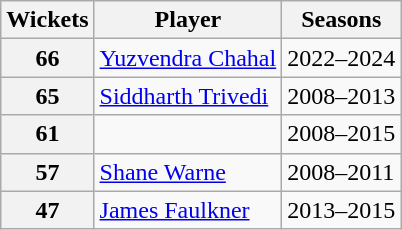<table class="wikitable">
<tr>
<th>Wickets</th>
<th>Player</th>
<th>Seasons</th>
</tr>
<tr>
<th>66</th>
<td><a href='#'>Yuzvendra Chahal</a></td>
<td>2022–2024</td>
</tr>
<tr>
<th>65</th>
<td><a href='#'>Siddharth Trivedi</a></td>
<td>2008–2013</td>
</tr>
<tr>
<th>61</th>
<td></td>
<td>2008–2015</td>
</tr>
<tr>
<th>57</th>
<td><a href='#'>Shane Warne</a></td>
<td>2008–2011</td>
</tr>
<tr>
<th>47</th>
<td><a href='#'>James Faulkner</a></td>
<td>2013–2015</td>
</tr>
</table>
